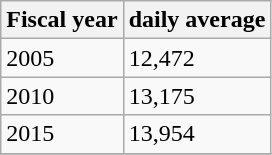<table class="wikitable">
<tr>
<th>Fiscal year</th>
<th>daily average</th>
</tr>
<tr>
<td>2005</td>
<td>12,472</td>
</tr>
<tr>
<td>2010</td>
<td>13,175</td>
</tr>
<tr>
<td>2015</td>
<td>13,954</td>
</tr>
<tr>
</tr>
</table>
